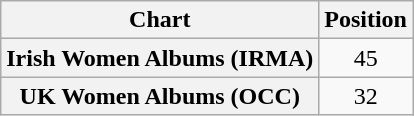<table class="wikitable plainrowheaders" style="text-align:center;">
<tr>
<th scope="col">Chart</th>
<th scope="col">Position</th>
</tr>
<tr>
<th scope="row">Irish Women Albums (IRMA)</th>
<td>45</td>
</tr>
<tr>
<th scope="row">UK Women Albums (OCC)<br></th>
<td>32</td>
</tr>
</table>
